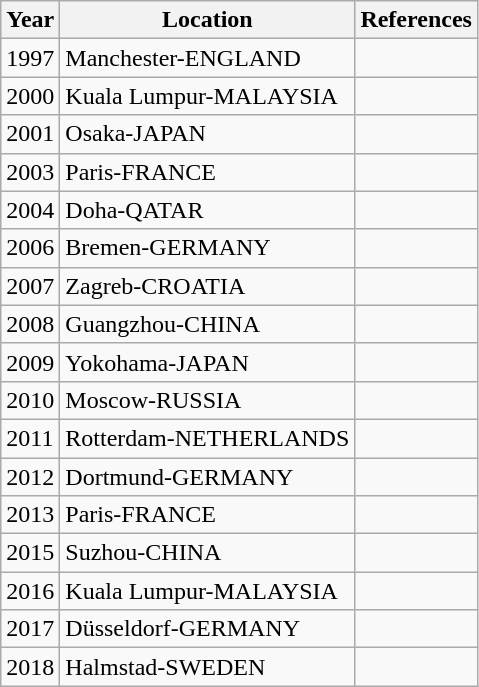<table class="wikitable">
<tr>
<th>Year</th>
<th>Location</th>
<th>References</th>
</tr>
<tr>
<td>1997</td>
<td>Manchester-ENGLAND</td>
<td></td>
</tr>
<tr>
<td>2000</td>
<td>Kuala Lumpur-MALAYSIA</td>
<td></td>
</tr>
<tr>
<td>2001</td>
<td>Osaka-JAPAN</td>
<td></td>
</tr>
<tr>
<td>2003</td>
<td>Paris-FRANCE</td>
<td></td>
</tr>
<tr>
<td>2004</td>
<td>Doha-QATAR</td>
<td></td>
</tr>
<tr>
<td>2006</td>
<td>Bremen-GERMANY</td>
<td></td>
</tr>
<tr>
<td>2007</td>
<td>Zagreb-CROATIA</td>
<td></td>
</tr>
<tr>
<td>2008</td>
<td>Guangzhou-CHINA</td>
<td></td>
</tr>
<tr>
<td>2009</td>
<td>Yokohama-JAPAN</td>
<td></td>
</tr>
<tr>
<td>2010</td>
<td>Moscow-RUSSIA</td>
<td></td>
</tr>
<tr>
<td>2011</td>
<td>Rotterdam-NETHERLANDS</td>
<td></td>
</tr>
<tr>
<td>2012</td>
<td>Dortmund-GERMANY</td>
<td></td>
</tr>
<tr>
<td>2013</td>
<td>Paris-FRANCE</td>
<td></td>
</tr>
<tr>
<td>2015</td>
<td>Suzhou-CHINA</td>
<td></td>
</tr>
<tr>
<td>2016</td>
<td>Kuala Lumpur-MALAYSIA</td>
<td></td>
</tr>
<tr>
<td>2017</td>
<td>Düsseldorf-GERMANY</td>
<td></td>
</tr>
<tr>
<td>2018</td>
<td>Halmstad-SWEDEN</td>
<td></td>
</tr>
</table>
